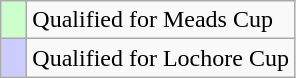<table class="wikitable">
<tr>
<td style="width:10px;background:#cfc"></td>
<td>Qualified for Meads Cup</td>
</tr>
<tr>
<td style="width:10px;background:#ccf"></td>
<td>Qualified for Lochore Cup</td>
</tr>
</table>
